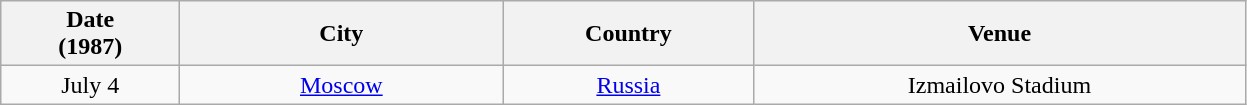<table class="wikitable sortable plainrowheaders" style="text-align:center;">
<tr>
<th scope="col" style="width:7em;">Date<br>(1987)</th>
<th scope="col" style="width:13em;">City</th>
<th scope="col" style="width:10em;">Country</th>
<th scope="col" style="width:20em;">Venue</th>
</tr>
<tr>
<td>July 4</td>
<td><a href='#'>Moscow</a></td>
<td><a href='#'>Russia</a></td>
<td>Izmailovo Stadium</td>
</tr>
</table>
